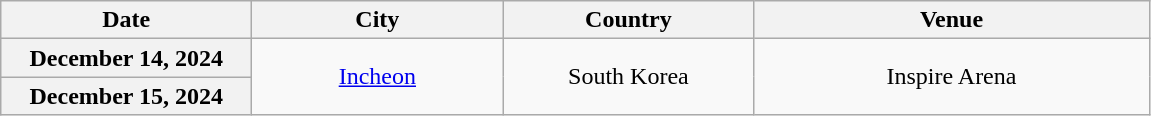<table class="wikitable sortable plainrowheaders" style="text-align:center;">
<tr>
<th style="width:10em;">Date</th>
<th style="width:10em;">City</th>
<th style="width:10em;">Country</th>
<th style="width:16em;">Venue</th>
</tr>
<tr>
<th scope="row" style="text-align:center">December 14, 2024</th>
<td rowspan="2"><a href='#'>Incheon</a></td>
<td rowspan="2">South Korea</td>
<td rowspan="2">Inspire Arena</td>
</tr>
<tr>
<th scope="row" style="text-align:center">December 15, 2024</th>
</tr>
</table>
